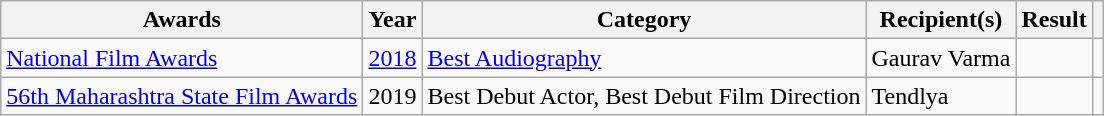<table class="wikitable">
<tr>
<th>Awards</th>
<th>Year</th>
<th>Category</th>
<th>Recipient(s)</th>
<th>Result</th>
<th scope="col" class="unsortable"></th>
</tr>
<tr>
<td><a href='#'>National Film Awards</a></td>
<td><a href='#'>2018</a></td>
<td><a href='#'>Best Audiography</a></td>
<td>Gaurav Varma</td>
<td></td>
<td></td>
</tr>
<tr>
<td><a href='#'>56th Maharashtra State Film Awards</a></td>
<td>2019</td>
<td>Best Debut Actor, Best Debut Film Direction</td>
<td>Tendlya</td>
<td></td>
<td></td>
</tr>
</table>
